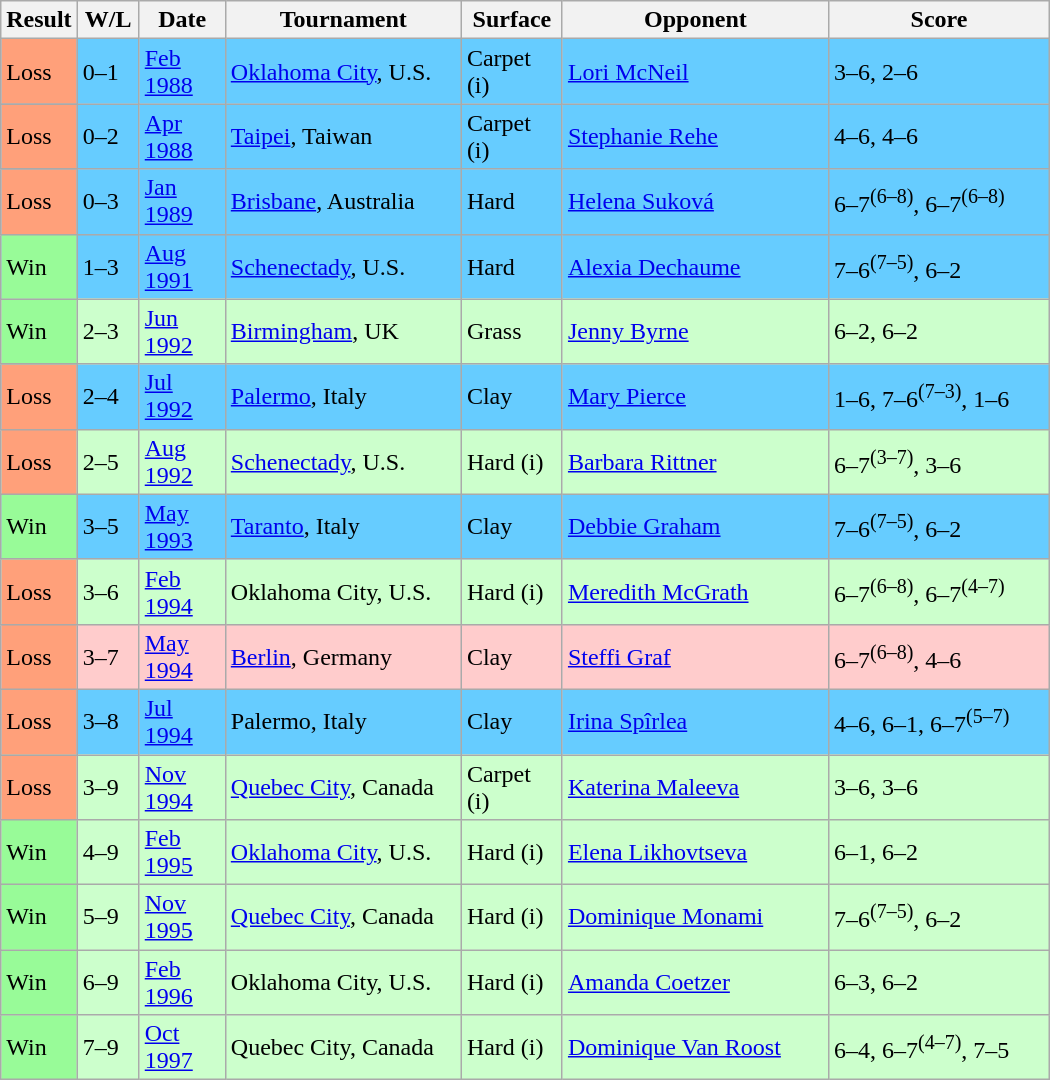<table class="sortable wikitable">
<tr>
<th>Result</th>
<th style="width:34px" class="unsortable">W/L</th>
<th style="width:50px">Date</th>
<th style="width:150px">Tournament</th>
<th style="width:60px">Surface</th>
<th style="width:170px">Opponent</th>
<th style="width:140px" class="unsortable">Score</th>
</tr>
<tr style="background:#6cf;">
<td style="background:#ffa07a;">Loss</td>
<td>0–1</td>
<td><a href='#'>Feb 1988</a></td>
<td><a href='#'>Oklahoma City</a>, U.S.</td>
<td>Carpet (i)</td>
<td> <a href='#'>Lori McNeil</a></td>
<td>3–6, 2–6</td>
</tr>
<tr style="background:#6cf;">
<td style="background:#ffa07a;">Loss</td>
<td>0–2</td>
<td><a href='#'>Apr 1988</a></td>
<td><a href='#'>Taipei</a>, Taiwan</td>
<td>Carpet (i)</td>
<td> <a href='#'>Stephanie Rehe</a></td>
<td>4–6, 4–6</td>
</tr>
<tr style="background:#6cf;">
<td style="background:#ffa07a;">Loss</td>
<td>0–3</td>
<td><a href='#'>Jan 1989</a></td>
<td><a href='#'>Brisbane</a>, Australia</td>
<td>Hard</td>
<td> <a href='#'>Helena Suková</a></td>
<td>6–7<sup>(6–8)</sup>, 6–7<sup>(6–8)</sup></td>
</tr>
<tr style="background:#6cf;">
<td style="background:#98fb98;">Win</td>
<td>1–3</td>
<td><a href='#'>Aug 1991</a></td>
<td><a href='#'>Schenectady</a>, U.S.</td>
<td>Hard</td>
<td> <a href='#'>Alexia Dechaume</a></td>
<td>7–6<sup>(7–5)</sup>, 6–2</td>
</tr>
<tr style="background:#cfc;">
<td style="background:#98fb98;">Win</td>
<td>2–3</td>
<td><a href='#'>Jun 1992</a></td>
<td><a href='#'>Birmingham</a>, UK</td>
<td>Grass</td>
<td> <a href='#'>Jenny Byrne</a></td>
<td>6–2, 6–2</td>
</tr>
<tr style="background:#6cf;">
<td style="background:#ffa07a;">Loss</td>
<td>2–4</td>
<td><a href='#'>Jul 1992</a></td>
<td><a href='#'>Palermo</a>, Italy</td>
<td>Clay</td>
<td> <a href='#'>Mary Pierce</a></td>
<td>1–6, 7–6<sup>(7–3)</sup>, 1–6</td>
</tr>
<tr style="background:#cfc;">
<td style="background:#ffa07a;">Loss</td>
<td>2–5</td>
<td><a href='#'>Aug 1992</a></td>
<td><a href='#'>Schenectady</a>, U.S.</td>
<td>Hard (i)</td>
<td> <a href='#'>Barbara Rittner</a></td>
<td>6–7<sup>(3–7)</sup>, 3–6</td>
</tr>
<tr style="background:#6cf;">
<td style="background:#98fb98;">Win</td>
<td>3–5</td>
<td><a href='#'>May 1993</a></td>
<td><a href='#'>Taranto</a>, Italy</td>
<td>Clay</td>
<td> <a href='#'>Debbie Graham</a></td>
<td>7–6<sup>(7–5)</sup>, 6–2</td>
</tr>
<tr style="background:#cfc;">
<td style="background:#ffa07a;">Loss</td>
<td>3–6</td>
<td><a href='#'>Feb 1994</a></td>
<td>Oklahoma City, U.S.</td>
<td>Hard (i)</td>
<td> <a href='#'>Meredith McGrath</a></td>
<td>6–7<sup>(6–8)</sup>, 6–7<sup>(4–7)</sup></td>
</tr>
<tr style="background:#fcc;">
<td style="background:#ffa07a;">Loss</td>
<td>3–7</td>
<td><a href='#'>May 1994</a></td>
<td><a href='#'>Berlin</a>, Germany</td>
<td>Clay</td>
<td> <a href='#'>Steffi Graf</a></td>
<td>6–7<sup>(6–8)</sup>, 4–6</td>
</tr>
<tr style="background:#6cf;">
<td style="background:#ffa07a;">Loss</td>
<td>3–8</td>
<td><a href='#'>Jul 1994</a></td>
<td>Palermo, Italy</td>
<td>Clay</td>
<td> <a href='#'>Irina Spîrlea</a></td>
<td>4–6, 6–1, 6–7<sup>(5–7)</sup></td>
</tr>
<tr style="background:#cfc;">
<td style="background:#ffa07a;">Loss</td>
<td>3–9</td>
<td><a href='#'>Nov 1994</a></td>
<td><a href='#'>Quebec City</a>, Canada</td>
<td>Carpet (i)</td>
<td> <a href='#'>Katerina Maleeva</a></td>
<td>3–6, 3–6</td>
</tr>
<tr style="background:#cfc;">
<td style="background:#98fb98;">Win</td>
<td>4–9</td>
<td><a href='#'>Feb 1995</a></td>
<td><a href='#'>Oklahoma City</a>, U.S.</td>
<td>Hard (i)</td>
<td> <a href='#'>Elena Likhovtseva</a></td>
<td>6–1, 6–2</td>
</tr>
<tr style="background:#cfc;">
<td style="background:#98fb98;">Win</td>
<td>5–9</td>
<td><a href='#'>Nov 1995</a></td>
<td><a href='#'>Quebec City</a>, Canada</td>
<td>Hard (i)</td>
<td> <a href='#'>Dominique Monami</a></td>
<td>7–6<sup>(7–5)</sup>, 6–2</td>
</tr>
<tr style="background:#cfc;">
<td style="background:#98fb98;">Win</td>
<td>6–9</td>
<td><a href='#'>Feb 1996</a></td>
<td>Oklahoma City, U.S.</td>
<td>Hard (i)</td>
<td> <a href='#'>Amanda Coetzer</a></td>
<td>6–3, 6–2</td>
</tr>
<tr style="background:#cfc;">
<td style="background:#98fb98;">Win</td>
<td>7–9</td>
<td><a href='#'>Oct 1997</a></td>
<td>Quebec City, Canada</td>
<td>Hard (i)</td>
<td> <a href='#'>Dominique Van Roost</a></td>
<td>6–4, 6–7<sup>(4–7)</sup>, 7–5</td>
</tr>
</table>
